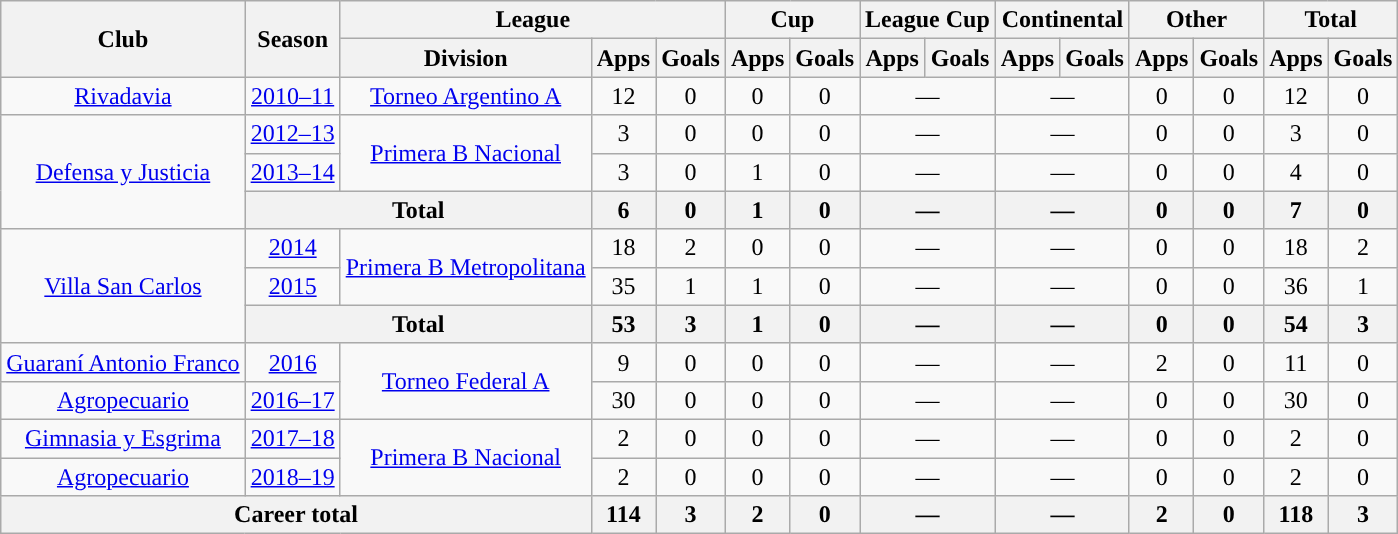<table class="wikitable" style="text-align:center">
<tr>
<th rowspan="2">Club</th>
<th rowspan="2">Season</th>
<th colspan="3">League</th>
<th colspan="2">Cup</th>
<th colspan="2">League Cup</th>
<th colspan="2">Continental</th>
<th colspan="2">Other</th>
<th colspan="2">Total</th>
</tr>
<tr>
<th>Division</th>
<th>Apps</th>
<th>Goals</th>
<th>Apps</th>
<th>Goals</th>
<th>Apps</th>
<th>Goals</th>
<th>Apps</th>
<th>Goals</th>
<th>Apps</th>
<th>Goals</th>
<th>Apps</th>
<th>Goals</th>
</tr>
<tr>
<td rowspan="1"><a href='#'>Rivadavia</a></td>
<td><a href='#'>2010–11</a></td>
<td rowspan="1"><a href='#'>Torneo Argentino A</a></td>
<td>12</td>
<td>0</td>
<td>0</td>
<td>0</td>
<td colspan="2">—</td>
<td colspan="2">—</td>
<td>0</td>
<td>0</td>
<td>12</td>
<td>0</td>
</tr>
<tr>
<td rowspan="3"><a href='#'>Defensa y Justicia</a></td>
<td><a href='#'>2012–13</a></td>
<td rowspan="2"><a href='#'>Primera B Nacional</a></td>
<td>3</td>
<td>0</td>
<td>0</td>
<td>0</td>
<td colspan="2">—</td>
<td colspan="2">—</td>
<td>0</td>
<td>0</td>
<td>3</td>
<td>0</td>
</tr>
<tr>
<td><a href='#'>2013–14</a></td>
<td>3</td>
<td>0</td>
<td>1</td>
<td>0</td>
<td colspan="2">—</td>
<td colspan="2">—</td>
<td>0</td>
<td>0</td>
<td>4</td>
<td>0</td>
</tr>
<tr>
<th colspan="2">Total</th>
<th>6</th>
<th>0</th>
<th>1</th>
<th>0</th>
<th colspan="2">—</th>
<th colspan="2">—</th>
<th>0</th>
<th>0</th>
<th>7</th>
<th>0</th>
</tr>
<tr>
<td rowspan="3"><a href='#'>Villa San Carlos</a></td>
<td><a href='#'>2014</a></td>
<td rowspan="2"><a href='#'>Primera B Metropolitana</a></td>
<td>18</td>
<td>2</td>
<td>0</td>
<td>0</td>
<td colspan="2">—</td>
<td colspan="2">—</td>
<td>0</td>
<td>0</td>
<td>18</td>
<td>2</td>
</tr>
<tr>
<td><a href='#'>2015</a></td>
<td>35</td>
<td>1</td>
<td>1</td>
<td>0</td>
<td colspan="2">—</td>
<td colspan="2">—</td>
<td>0</td>
<td>0</td>
<td>36</td>
<td>1</td>
</tr>
<tr>
<th colspan="2">Total</th>
<th>53</th>
<th>3</th>
<th>1</th>
<th>0</th>
<th colspan="2">—</th>
<th colspan="2">—</th>
<th>0</th>
<th>0</th>
<th>54</th>
<th>3</th>
</tr>
<tr>
<td rowspan="1"><a href='#'>Guaraní Antonio Franco</a></td>
<td><a href='#'>2016</a></td>
<td rowspan="2"><a href='#'>Torneo Federal A</a></td>
<td>9</td>
<td>0</td>
<td>0</td>
<td>0</td>
<td colspan="2">—</td>
<td colspan="2">—</td>
<td>2</td>
<td>0</td>
<td>11</td>
<td>0</td>
</tr>
<tr>
<td rowspan="1"><a href='#'>Agropecuario</a></td>
<td><a href='#'>2016–17</a></td>
<td>30</td>
<td>0</td>
<td>0</td>
<td>0</td>
<td colspan="2">—</td>
<td colspan="2">—</td>
<td>0</td>
<td>0</td>
<td>30</td>
<td>0</td>
</tr>
<tr>
<td rowspan="1"><a href='#'>Gimnasia y Esgrima</a></td>
<td><a href='#'>2017–18</a></td>
<td rowspan="2"><a href='#'>Primera B Nacional</a></td>
<td>2</td>
<td>0</td>
<td>0</td>
<td>0</td>
<td colspan="2">—</td>
<td colspan="2">—</td>
<td>0</td>
<td>0</td>
<td>2</td>
<td>0</td>
</tr>
<tr>
<td rowspan="1"><a href='#'>Agropecuario</a></td>
<td><a href='#'>2018–19</a></td>
<td>2</td>
<td>0</td>
<td>0</td>
<td>0</td>
<td colspan="2">—</td>
<td colspan="2">—</td>
<td>0</td>
<td>0</td>
<td>2</td>
<td>0</td>
</tr>
<tr>
<th colspan="3">Career total</th>
<th>114</th>
<th>3</th>
<th>2</th>
<th>0</th>
<th colspan="2">—</th>
<th colspan="2">—</th>
<th>2</th>
<th>0</th>
<th>118</th>
<th>3</th>
</tr>
</table>
